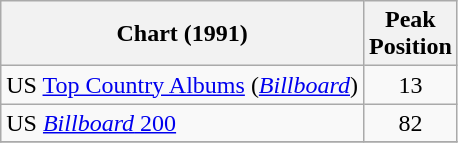<table class="wikitable">
<tr>
<th align="left">Chart (1991)</th>
<th align="left">Peak<br>Position</th>
</tr>
<tr>
<td align="left">US <a href='#'>Top Country Albums</a> (<em><a href='#'>Billboard</a></em>)</td>
<td align="center">13</td>
</tr>
<tr>
<td align="left">US <a href='#'><em>Billboard</em> 200</a></td>
<td align="center">82</td>
</tr>
<tr>
</tr>
</table>
